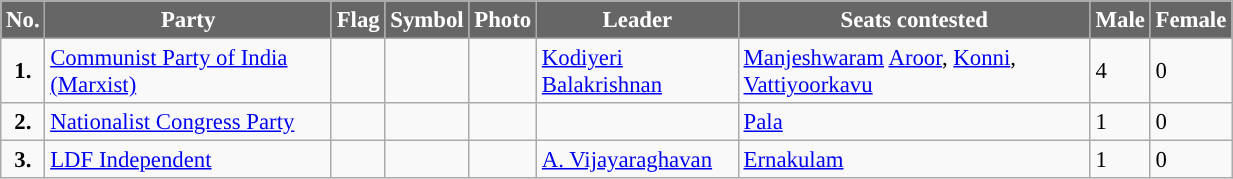<table class="wikitable sortable" width="65%" style="font-size: 95%;">
<tr>
<th style="background-color:#666666; color:white">No.</th>
<th style="background-color:#666666; color:white">Party</th>
<th style="background-color:#666666; color:white">Flag</th>
<th style="background-color:#666666; color:white">Symbol</th>
<th style="background-color:#666666; color:white">Photo</th>
<th style="background-color:#666666; color:white">Leader</th>
<th style="background-color:#666666; color:white">Seats contested</th>
<th style="background-color:#666666; color:white">Male</th>
<th style="background-color:#666666; color:white">Female</th>
</tr>
<tr>
<td ! style="text-align:center; background:"><strong>1.</strong></td>
<td><a href='#'>Communist Party of India (Marxist)</a></td>
<td></td>
<td></td>
<td></td>
<td><a href='#'>Kodiyeri Balakrishnan</a></td>
<td><a href='#'>Manjeshwaram</a> <a href='#'>Aroor</a>, <a href='#'>Konni</a>, <a href='#'>Vattiyoorkavu</a></td>
<td>4</td>
<td>0</td>
</tr>
<tr>
<td ! style="text-align:center; background:"><strong>2.</strong></td>
<td><a href='#'>Nationalist Congress Party</a></td>
<td></td>
<td></td>
<td></td>
<td></td>
<td><a href='#'>Pala</a></td>
<td>1</td>
<td>0</td>
</tr>
<tr>
<td ! style="text-align:center; background:"><strong>3.</strong></td>
<td><a href='#'>LDF Independent</a></td>
<td></td>
<td></td>
<td></td>
<td><a href='#'>A. Vijayaraghavan</a></td>
<td><a href='#'>Ernakulam</a></td>
<td>1</td>
<td>0</td>
</tr>
</table>
